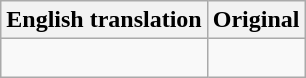<table class = "wikitable center">
<tr>
<th scope = "col" align=center>English translation</th>
<th>Original</th>
</tr>
<tr>
<td align = left><br></td>
<td></td>
</tr>
</table>
